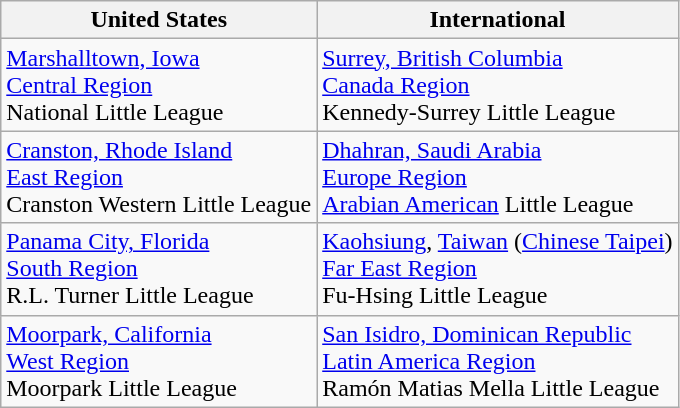<table class="wikitable">
<tr>
<th>United States</th>
<th>International</th>
</tr>
<tr>
<td> <a href='#'>Marshalltown, Iowa</a><br><a href='#'>Central Region</a><br>National Little League</td>
<td> <a href='#'>Surrey, British Columbia</a><br> <a href='#'>Canada Region</a><br>Kennedy-Surrey Little League</td>
</tr>
<tr>
<td> <a href='#'>Cranston, Rhode Island</a><br><a href='#'>East Region</a><br>Cranston Western Little League</td>
<td> <a href='#'>Dhahran, Saudi Arabia</a><br><a href='#'>Europe Region</a><br><a href='#'>Arabian American</a> Little League</td>
</tr>
<tr>
<td> <a href='#'>Panama City, Florida</a><br><a href='#'>South Region</a><br>R.L. Turner Little League</td>
<td> <a href='#'>Kaohsiung</a>, <a href='#'>Taiwan</a> (<a href='#'>Chinese Taipei</a>)<br><a href='#'>Far East Region</a><br>Fu-Hsing Little League</td>
</tr>
<tr>
<td> <a href='#'>Moorpark, California</a><br><a href='#'>West Region</a><br>Moorpark Little League</td>
<td> <a href='#'>San Isidro, Dominican Republic</a><br><a href='#'>Latin America Region</a><br>Ramón Matias Mella Little League</td>
</tr>
</table>
